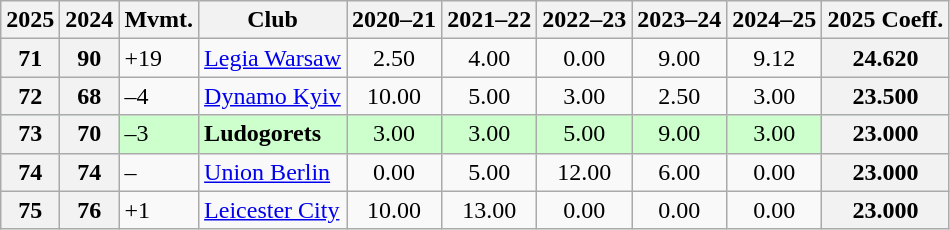<table class="wikitable plainrowheaders sortable">
<tr>
<th>2025</th>
<th>2024</th>
<th scope="col">Mvmt.</th>
<th scope="col">Club</th>
<th scope="col">2020–21</th>
<th scope="col">2021–22</th>
<th scope="col">2022–23</th>
<th scope="col">2023–24</th>
<th scope="col">2024–25</th>
<th scope="col">2025 Coeff.</th>
</tr>
<tr>
<th scope=row align=left>71</th>
<th scope=row align=left>90</th>
<td align="left"> +19</td>
<td align=left> <a href='#'>Legia Warsaw</a></td>
<td align=center>2.50</td>
<td align=center>4.00</td>
<td align=center>0.00</td>
<td align=center>9.00</td>
<td align=center>9.12</td>
<th align="center">24.620</th>
</tr>
<tr>
<th scope=row align=left>72</th>
<th scope=row align=left>68</th>
<td align=left> –4</td>
<td align=left> <a href='#'>Dynamo Kyiv</a></td>
<td align=center>10.00</td>
<td align=center>5.00</td>
<td align=center>3.00</td>
<td align=center>2.50</td>
<td align=center>3.00</td>
<th align="center">23.500</th>
</tr>
<tr bgcolor=#CCFFCC>
<th scope=row align=left>73</th>
<th scope=row align=left>70</th>
<td align=left> –3</td>
<td align=left> <strong>Ludogorets</strong></td>
<td align=center>3.00</td>
<td align=center>3.00</td>
<td align=center>5.00</td>
<td align=center>9.00</td>
<td align=center>3.00</td>
<th align="center">23.000</th>
</tr>
<tr>
<th scope=row align=left>74</th>
<th scope=row align=left>74</th>
<td align=left> –</td>
<td align=left> <a href='#'>Union Berlin</a></td>
<td align=center>0.00</td>
<td align=center>5.00</td>
<td align=center>12.00</td>
<td align=center>6.00</td>
<td align=center>0.00</td>
<th align="center">23.000</th>
</tr>
<tr>
<th scope=row align=left>75</th>
<th scope=row align=left>76</th>
<td align=left> +1</td>
<td align=left> <a href='#'>Leicester City</a></td>
<td align=center>10.00</td>
<td align=center>13.00</td>
<td align=center>0.00</td>
<td align=center>0.00</td>
<td align=center>0.00</td>
<th align="center">23.000</th>
</tr>
</table>
